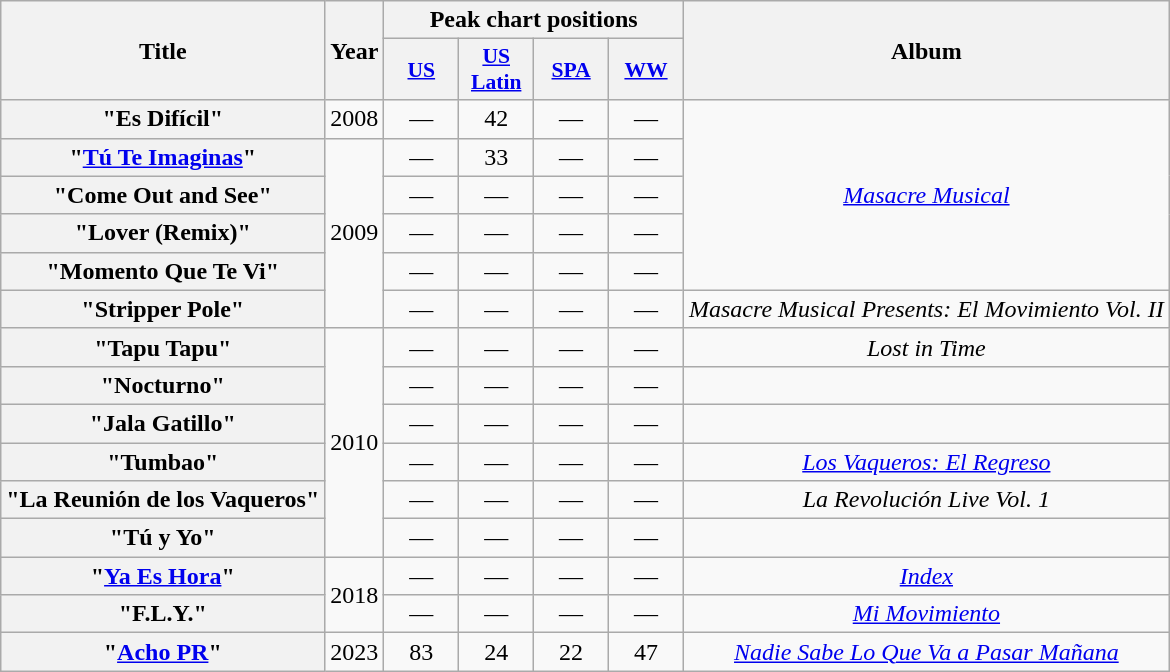<table class="wikitable plainrowheaders" style="text-align:center;">
<tr>
<th scope="col" rowspan="2">Title</th>
<th scope="col" rowspan="2">Year</th>
<th scope="col" colspan="4">Peak chart positions</th>
<th scope="col" rowspan="2">Album</th>
</tr>
<tr>
<th scope="col" style="width:3em;font-size:90%;"><a href='#'>US</a><br></th>
<th scope="col" style="width:3em;font-size:90%;"><a href='#'>US<br>Latin</a><br></th>
<th scope="col" style="width:3em;font-size:90%;"><a href='#'>SPA</a><br></th>
<th scope="col" style="width:3em;font-size:90%;"><a href='#'>WW</a><br></th>
</tr>
<tr>
<th scope="row">"Es Difícil"</th>
<td>2008</td>
<td>—</td>
<td>42</td>
<td>—</td>
<td>—</td>
<td rowspan="5"><em><a href='#'>Masacre Musical</a></em></td>
</tr>
<tr>
<th scope="row">"<a href='#'>Tú Te Imaginas</a>"</th>
<td rowspan="5">2009</td>
<td>—</td>
<td>33</td>
<td>—</td>
<td>—</td>
</tr>
<tr>
<th scope="row">"Come Out and See"<br></th>
<td>—</td>
<td>—</td>
<td>—</td>
<td>—</td>
</tr>
<tr>
<th scope="row">"Lover (Remix)"<br></th>
<td>—</td>
<td>—</td>
<td>—</td>
<td>—</td>
</tr>
<tr>
<th scope="row">"Momento Que Te Vi"</th>
<td>—</td>
<td>—</td>
<td>—</td>
<td>—</td>
</tr>
<tr>
<th scope="row">"Stripper Pole"<br></th>
<td>—</td>
<td>—</td>
<td>—</td>
<td>—</td>
<td><em>Masacre Musical Presents: El Movimiento Vol. II</em></td>
</tr>
<tr>
<th scope="row">"Tapu Tapu"<br></th>
<td rowspan="6">2010</td>
<td>—</td>
<td>—</td>
<td>—</td>
<td>—</td>
<td><em>Lost in Time</em></td>
</tr>
<tr>
<th scope="row">"Nocturno"</th>
<td>—</td>
<td>—</td>
<td>—</td>
<td>—</td>
<td></td>
</tr>
<tr>
<th scope="row">"Jala Gatillo"</th>
<td>—</td>
<td>—</td>
<td>—</td>
<td>—</td>
<td></td>
</tr>
<tr>
<th scope="row">"Tumbao"<br></th>
<td>—</td>
<td>—</td>
<td>—</td>
<td>—</td>
<td><em><a href='#'>Los Vaqueros: El Regreso</a></em></td>
</tr>
<tr>
<th scope="row">"La Reunión de los Vaqueros"<br></th>
<td>—</td>
<td>—</td>
<td>—</td>
<td>—</td>
<td><em>La Revolución Live Vol. 1 </em></td>
</tr>
<tr>
<th scope="row">"Tú y Yo"</th>
<td>—</td>
<td>—</td>
<td>—</td>
<td>—</td>
<td></td>
</tr>
<tr>
<th scope="row">"<a href='#'>Ya Es Hora</a>"<br></th>
<td rowspan="2">2018</td>
<td>—</td>
<td>—</td>
<td>—</td>
<td>—</td>
<td><a href='#'><em>Index</em></a></td>
</tr>
<tr>
<th scope="row">"F.L.Y."<br></th>
<td>—</td>
<td>—</td>
<td>—</td>
<td>—</td>
<td><em><a href='#'>Mi Movimiento</a></em></td>
</tr>
<tr>
<th scope="row">"<a href='#'>Acho PR</a>"<br></th>
<td>2023</td>
<td>83</td>
<td>24</td>
<td>22</td>
<td>47</td>
<td><em><a href='#'>Nadie Sabe Lo Que Va a Pasar Mañana</a></em></td>
</tr>
</table>
